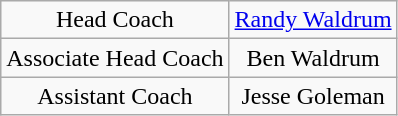<table class="wikitable" style="text-align: center;">
<tr>
<td>Head Coach</td>
<td><a href='#'>Randy Waldrum</a></td>
</tr>
<tr>
<td>Associate Head Coach</td>
<td>Ben Waldrum</td>
</tr>
<tr>
<td>Assistant Coach</td>
<td>Jesse Goleman</td>
</tr>
</table>
